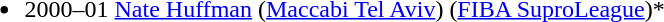<table>
<tr style="vertical-align: top;">
<td><br><ul><li>2000–01  <a href='#'>Nate Huffman</a> (<a href='#'>Maccabi Tel Aviv</a>) (<a href='#'>FIBA SuproLeague</a>)*</li></ul></td>
</tr>
</table>
